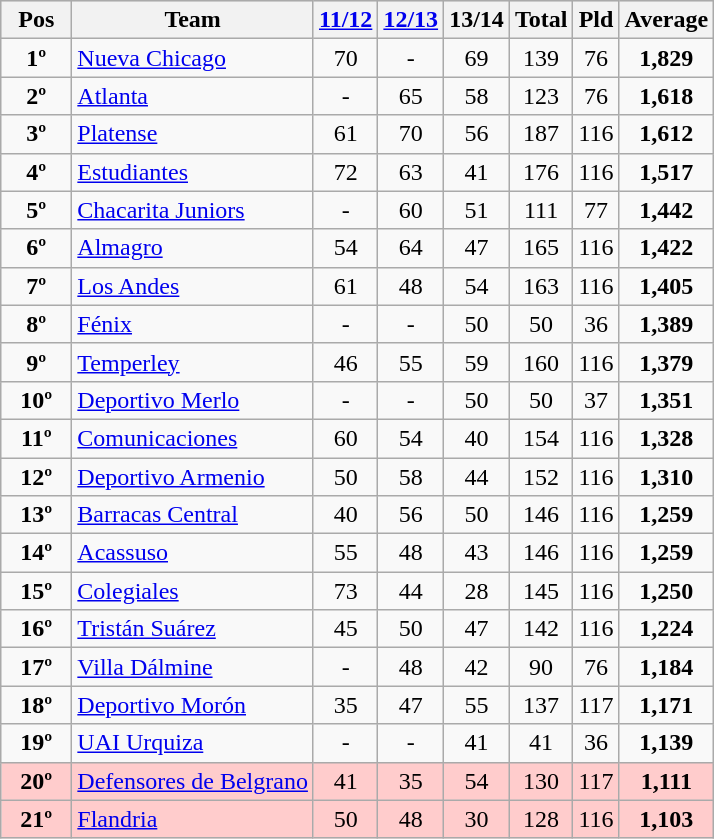<table class="wikitable" style="text-align:center">
<tr style="background:#dddddd;">
<th width=40>Pos</th>
<th>Team</th>
<th width=30><a href='#'>11/12</a></th>
<th width=30><a href='#'>12/13</a></th>
<th width=30>13/14</th>
<th width=20>Total</th>
<th width=20>Pld</th>
<th width=30>Average</th>
</tr>
<tr>
<td><strong>1º</strong></td>
<td align="left"><a href='#'>Nueva Chicago</a></td>
<td>70</td>
<td>-</td>
<td>69</td>
<td>139</td>
<td>76</td>
<td><strong>1,829</strong></td>
</tr>
<tr>
<td><strong>2º</strong></td>
<td align="left"><a href='#'>Atlanta</a></td>
<td>-</td>
<td>65</td>
<td>58</td>
<td>123</td>
<td>76</td>
<td><strong>1,618</strong></td>
</tr>
<tr>
<td><strong>3º</strong></td>
<td align="left"><a href='#'>Platense</a></td>
<td>61</td>
<td>70</td>
<td>56</td>
<td>187</td>
<td>116</td>
<td><strong>1,612</strong></td>
</tr>
<tr>
<td><strong>4º</strong></td>
<td align="left"><a href='#'>Estudiantes</a></td>
<td>72</td>
<td>63</td>
<td>41</td>
<td>176</td>
<td>116</td>
<td><strong>1,517</strong></td>
</tr>
<tr>
<td><strong>5º</strong></td>
<td align="left"><a href='#'>Chacarita Juniors</a></td>
<td>-</td>
<td>60</td>
<td>51</td>
<td>111</td>
<td>77</td>
<td><strong>1,442</strong></td>
</tr>
<tr>
<td><strong>6º</strong></td>
<td align="left"><a href='#'>Almagro</a></td>
<td>54</td>
<td>64</td>
<td>47</td>
<td>165</td>
<td>116</td>
<td><strong>1,422</strong></td>
</tr>
<tr>
<td><strong>7º</strong></td>
<td align="left"><a href='#'>Los Andes</a></td>
<td>61</td>
<td>48</td>
<td>54</td>
<td>163</td>
<td>116</td>
<td><strong>1,405</strong></td>
</tr>
<tr>
<td><strong>8º</strong></td>
<td align="left"><a href='#'>Fénix</a></td>
<td>-</td>
<td>-</td>
<td>50</td>
<td>50</td>
<td>36</td>
<td><strong>1,389</strong></td>
</tr>
<tr>
<td><strong>9º</strong></td>
<td align="left"><a href='#'>Temperley</a></td>
<td>46</td>
<td>55</td>
<td>59</td>
<td>160</td>
<td>116</td>
<td><strong>1,379</strong></td>
</tr>
<tr>
<td><strong>10º</strong></td>
<td align="left"><a href='#'>Deportivo Merlo</a></td>
<td>-</td>
<td>-</td>
<td>50</td>
<td>50</td>
<td>37</td>
<td><strong>1,351</strong></td>
</tr>
<tr>
<td><strong>11º</strong></td>
<td align="left"><a href='#'>Comunicaciones</a></td>
<td>60</td>
<td>54</td>
<td>40</td>
<td>154</td>
<td>116</td>
<td><strong>1,328</strong></td>
</tr>
<tr>
<td><strong>12º</strong></td>
<td align="left"><a href='#'>Deportivo Armenio</a></td>
<td>50</td>
<td>58</td>
<td>44</td>
<td>152</td>
<td>116</td>
<td><strong>1,310</strong></td>
</tr>
<tr>
<td><strong>13º</strong></td>
<td align="left"><a href='#'>Barracas Central</a></td>
<td>40</td>
<td>56</td>
<td>50</td>
<td>146</td>
<td>116</td>
<td><strong>1,259</strong></td>
</tr>
<tr>
<td><strong>14º</strong></td>
<td align="left"><a href='#'>Acassuso</a></td>
<td>55</td>
<td>48</td>
<td>43</td>
<td>146</td>
<td>116</td>
<td><strong>1,259</strong></td>
</tr>
<tr>
<td><strong>15º</strong></td>
<td align="left"><a href='#'>Colegiales</a></td>
<td>73</td>
<td>44</td>
<td>28</td>
<td>145</td>
<td>116</td>
<td><strong>1,250</strong></td>
</tr>
<tr>
<td><strong>16º</strong></td>
<td align="left"><a href='#'>Tristán Suárez</a></td>
<td>45</td>
<td>50</td>
<td>47</td>
<td>142</td>
<td>116</td>
<td><strong>1,224</strong></td>
</tr>
<tr>
<td><strong>17º</strong></td>
<td align="left"><a href='#'>Villa Dálmine</a></td>
<td>-</td>
<td>48</td>
<td>42</td>
<td>90</td>
<td>76</td>
<td><strong>1,184</strong></td>
</tr>
<tr>
<td><strong>18º</strong></td>
<td align="left"><a href='#'>Deportivo Morón</a></td>
<td>35</td>
<td>47</td>
<td>55</td>
<td>137</td>
<td>117</td>
<td><strong>1,171</strong></td>
</tr>
<tr>
<td><strong>19º</strong></td>
<td align="left"><a href='#'>UAI Urquiza</a></td>
<td>-</td>
<td>-</td>
<td>41</td>
<td>41</td>
<td>36</td>
<td><strong>1,139</strong></td>
</tr>
<tr style="background: #FFCCCC;">
<td><strong>20º</strong></td>
<td align="left"><a href='#'>Defensores de Belgrano</a></td>
<td>41</td>
<td>35</td>
<td>54</td>
<td>130</td>
<td>117</td>
<td><strong>1,111</strong></td>
</tr>
<tr style="background: #FFCCCC;">
<td><strong>21º</strong></td>
<td align="left"><a href='#'>Flandria</a></td>
<td>50</td>
<td>48</td>
<td>30</td>
<td>128</td>
<td>116</td>
<td><strong>1,103</strong></td>
</tr>
</table>
